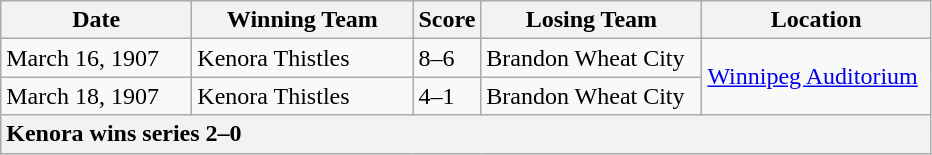<table class="wikitable">
<tr>
<th width="120">Date</th>
<th width="140">Winning Team</th>
<th width="5">Score</th>
<th width="140">Losing Team</th>
<th width="145">Location</th>
</tr>
<tr>
<td>March 16, 1907</td>
<td>Kenora Thistles</td>
<td>8–6</td>
<td>Brandon Wheat City</td>
<td rowspan="2"><a href='#'>Winnipeg Auditorium</a></td>
</tr>
<tr>
<td>March 18, 1907</td>
<td>Kenora Thistles</td>
<td>4–1</td>
<td>Brandon Wheat City</td>
</tr>
<tr>
<th colspan="5" style="text-align:left;">Kenora wins series 2–0</th>
</tr>
</table>
